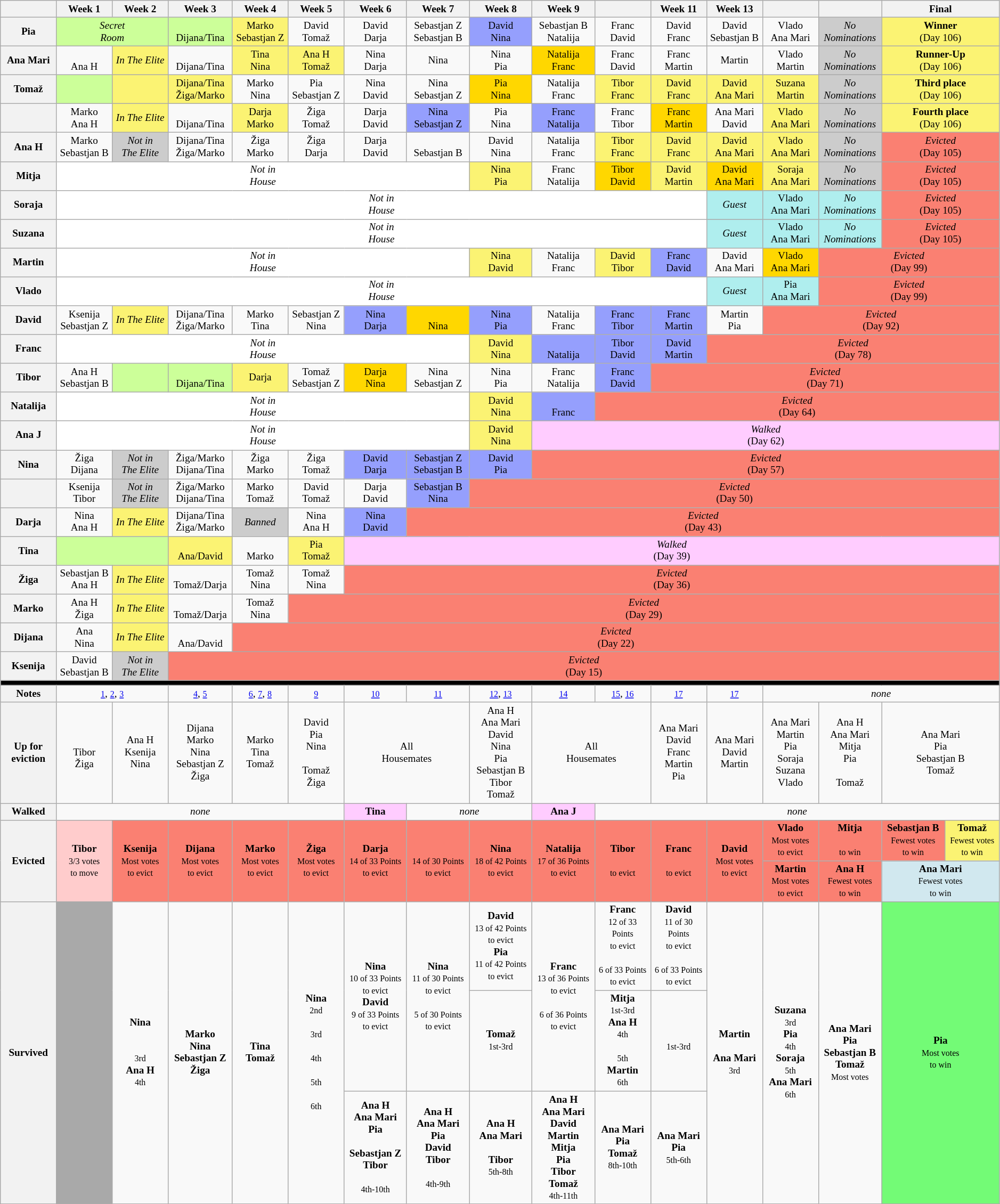<table class="wikitable" style="text-align:center; font-size:80%; line-height:15px">
<tr>
<th style="width: 5%;"></th>
<th style="width: 5%;">Week 1</th>
<th style="width: 5%;">Week 2</th>
<th style="width: 5%;">Week 3</th>
<th style="width: 5%;">Week 4</th>
<th style="width: 5%;">Week 5</th>
<th style="width: 5%;">Week 6</th>
<th style="width: 5%;">Week 7</th>
<th style="width: 5%;">Week 8</th>
<th style="width: 5%;">Week 9</th>
<th style="width: 5%;"></th>
<th style="width: 5%;">Week 11</th>
<th style="width: 5%;">Week 13</th>
<th style="width: 5%;"></th>
<th style="width: 5%;"></th>
<th colspan=2 style="width: 10%;">Final</th>
</tr>
<tr>
<th>Pia</th>
<td style="background:#cf9;" colspan="2"><em>Secret<br>Room</em></td>
<td style="background:#cf9;"><br>Dijana/Tina</td>
<td style="background:#FBF373;">Marko<br>Sebastjan Z</td>
<td>David<br>Tomaž</td>
<td>David<br>Darja</td>
<td>Sebastjan Z<br>Sebastjan B</td>
<td style="background:#959FFD;">David<br>Nina</td>
<td>Sebastjan B<br>Natalija</td>
<td>Franc<br>David</td>
<td>David<br>Franc</td>
<td>David<br>Sebastjan B</td>
<td>Vlado<br>Ana Mari</td>
<td style="background:#CCCCCC; width:5%"><em>No<br>Nominations</em></td>
<td colspan=2 style="background:#FBF373;"><strong>Winner</strong><br>(Day 106)</td>
</tr>
<tr>
<th>Ana Mari</th>
<td><br>Ana H</td>
<td style="background:#FBF373;"><em>In The Elite</em></td>
<td><br>Dijana/Tina</td>
<td style="background:#FBF373;">Tina<br>Nina</td>
<td style="background:#FBF373;">Ana H<br>Tomaž</td>
<td>Nina<br>Darja</td>
<td>Nina<br></td>
<td>Nina<br>Pia</td>
<td bgcolor="gold">Natalija<br>Franc</td>
<td>Franc<br>David</td>
<td>Franc<br>Martin</td>
<td>Martin<br></td>
<td>Vlado<br>Martin</td>
<td style="background:#CCCCCC; width:5%"><em>No<br>Nominations</em></td>
<td colspan=2 style="background:#FBF373;"><strong>Runner-Up</strong><br>(Day 106)</td>
</tr>
<tr>
<th>Tomaž</th>
<td style="background:#cf9;"><em></em></td>
<td style="background:#FBF373;"><em></em></td>
<td style="background:#FBF373;">Dijana/Tina<br>Žiga/Marko</td>
<td>Marko<br>Nina</td>
<td>Pia<br>Sebastjan Z</td>
<td>Nina<br>David</td>
<td>Nina<br>Sebastjan Z</td>
<td bgcolor="gold">Pia<br>Nina</td>
<td>Natalija<br>Franc</td>
<td style="background:#FBF373;">Tibor<br>Franc</td>
<td style="background:#FBF373;">David<br>Franc</td>
<td style="background:#FBF373;">David<br>Ana Mari</td>
<td style="background:#FBF373;">Suzana<br>Martin</td>
<td style="background:#CCCCCC; width:5%"><em>No<br>Nominations</em></td>
<td colspan=2 style="background:#FBF373;"><strong>Third place</strong><br>(Day 106)</td>
</tr>
<tr>
<th></th>
<td>Marko<br>Ana H</td>
<td style="background:#FBF373;"><em>In The Elite</em></td>
<td><br>Dijana/Tina</td>
<td style="background:#FBF373;">Darja<br>Marko</td>
<td>Žiga<br>Tomaž</td>
<td>Darja<br>David</td>
<td style="background:#959FFD;">Nina<br>Sebastjan Z</td>
<td>Pia<br>Nina</td>
<td style="background:#959FFD;">Franc<br>Natalija</td>
<td>Franc<br>Tibor</td>
<td bgcolor="gold">Franc<br>Martin</td>
<td>Ana Mari<br>David</td>
<td style="background:#FBF373;">Vlado<br>Ana Mari</td>
<td style="background:#CCCCCC; width:5%"><em>No<br>Nominations</em></td>
<td colspan=2 style="background:#FBF373;"><strong>Fourth place</strong><br>(Day 106)</td>
</tr>
<tr>
<th>Ana H</th>
<td>Marko<br>Sebastjan B</td>
<td style="background:#ccc;;"><em>Not in <br>The Elite</em></td>
<td>Dijana/Tina<br>Žiga/Marko</td>
<td>Žiga<br>Marko</td>
<td>Žiga<br>Darja</td>
<td>Darja<br>David</td>
<td><br>Sebastjan B</td>
<td>David<br>Nina</td>
<td>Natalija<br>Franc</td>
<td style="background:#FBF373;">Tibor<br>Franc</td>
<td style="background:#FBF373;">David<br>Franc</td>
<td style="background:#FBF373;">David<br>Ana Mari</td>
<td style="background:#FBF373;">Vlado<br>Ana Mari</td>
<td style="background:#CCCCCC; width:5%"><em>No<br>Nominations</em></td>
<td style="background:salmon;;" colspan="2"><em>Evicted</em><br>(Day 105)</td>
</tr>
<tr>
<th>Mitja</th>
<td colspan="7" style="background:white;"><em>Not in<br>House</em></td>
<td style="background:#FBF373;">Nina<br>Pia</td>
<td>Franc<br>Natalija</td>
<td bgcolor="gold">Tibor<br>David</td>
<td style="background:#FBF373;">David<br>Martin</td>
<td bgcolor="gold">David<br>Ana Mari</td>
<td style="background:#FBF373;">Soraja<br>Ana Mari</td>
<td style="background:#CCCCCC; width:5%"><em>No<br>Nominations</em></td>
<td style="background:salmon;;" colspan="2"><em>Evicted</em><br>(Day 105)</td>
</tr>
<tr>
<th>Soraja</th>
<td colspan="11" style="background:white;"><em>Not in<br>House</em></td>
<td style="background:#AFEEEE;"><em>Guest</em></td>
<td style="background:#AFEEEE;">Vlado<br>Ana Mari</td>
<td style="background:#AFEEEE;"><em>No<br>Nominations</em></td>
<td style="background:salmon;;" colspan="2"><em>Evicted</em><br>(Day 105)</td>
</tr>
<tr>
<th>Suzana</th>
<td colspan="11" style="background:white;"><em>Not in<br>House</em></td>
<td style="background:#AFEEEE;"><em>Guest</em></td>
<td style="background:#AFEEEE;">Vlado<br>Ana Mari</td>
<td style="background:#AFEEEE;"><em>No<br>Nominations</em></td>
<td style="background:salmon;;" colspan="2"><em>Evicted</em><br>(Day 105)</td>
</tr>
<tr>
<th>Martin</th>
<td colspan="7" style="background:white;"><em>Not in<br>House</em></td>
<td style="background:#FBF373;">Nina<br>David</td>
<td>Natalija<br>Franc</td>
<td style="background:#FBF373;">David<br>Tibor</td>
<td style="background:#959FFD;">Franc<br>David</td>
<td>David<br>Ana Mari</td>
<td bgcolor="gold">Vlado<br>Ana Mari</td>
<td style="background:salmon;;" colspan="3"><em>Evicted</em><br>(Day 99)</td>
</tr>
<tr>
<th>Vlado</th>
<td colspan="11" style="background:white;"><em>Not in<br>House</em></td>
<td style="background:#AFEEEE;"><em>Guest</em></td>
<td style="background:#AFEEEE;">Pia<br>Ana Mari</td>
<td style="background:salmon;;" colspan="3"><em>Evicted</em><br>(Day 99)</td>
</tr>
<tr>
<th>David</th>
<td>Ksenija<br>Sebastjan Z</td>
<td style="background:#FBF373;"><em>In The Elite</em></td>
<td>Dijana/Tina<br>Žiga/Marko</td>
<td>Marko<br>Tina</td>
<td>Sebastjan Z<br>Nina</td>
<td style="background:#959FFD;">Nina<br>Darja</td>
<td bgcolor="gold"><br>Nina</td>
<td style="background:#959FFD;">Nina<br>Pia</td>
<td>Natalija<br>Franc</td>
<td style="background:#959FFD;">Franc<br>Tibor</td>
<td style="background:#959FFD;">Franc<br>Martin</td>
<td>Martin<br>Pia</td>
<td style="background:salmon;;" colspan="4"><em>Evicted</em><br>(Day 92)</td>
</tr>
<tr>
<th>Franc</th>
<td colspan="7" style="background:white;"><em>Not in<br>House</em></td>
<td style="background:#FBF373;">David<br>Nina</td>
<td style="background:#959FFD;"><br>Natalija</td>
<td style="background:#959FFD;">Tibor<br>David</td>
<td style="background:#959FFD;">David<br>Martin</td>
<td style="background:salmon;;" colspan="5"><em>Evicted</em><br>(Day 78)</td>
</tr>
<tr>
<th>Tibor</th>
<td>Ana H<br>Sebastjan B</td>
<td style="background:#cf9;"><em></em></td>
<td style="background:#cf9;"><br>Dijana/Tina</td>
<td style="background:#FBF373;">Darja<br></td>
<td>Tomaž<br>Sebastjan Z</td>
<td bgcolor="gold">Darja<br>Nina</td>
<td>Nina<br>Sebastjan Z</td>
<td>Nina<br>Pia</td>
<td>Franc<br>Natalija</td>
<td style="background:#959FFD;">Franc<br>David</td>
<td style="background:salmon;;" colspan="6"><em>Evicted</em><br>(Day 71)</td>
</tr>
<tr>
<th>Natalija</th>
<td colspan="7" style="background:white;"><em>Not in<br>House</em></td>
<td style="background:#FBF373;">David<br>Nina</td>
<td style="background:#959FFD;"><br>Franc</td>
<td style="background:salmon;;" colspan="7"><em>Evicted</em><br>(Day 64)</td>
</tr>
<tr>
<th>Ana J</th>
<td colspan="7" style="background:white;"><em>Not in<br>House</em></td>
<td style="background:#FBF373;">David<br>Nina</td>
<td style="background:#FFCCFF; ;" colspan="8"><em>Walked</em><br>(Day 62)</td>
</tr>
<tr>
<th>Nina</th>
<td>Žiga<br>Dijana</td>
<td style="background:#ccc;;"><em>Not in <br>The Elite</em></td>
<td>Žiga/Marko<br>Dijana/Tina</td>
<td>Žiga<br>Marko</td>
<td>Žiga<br>Tomaž</td>
<td style="background:#959FFD;">David<br>Darja</td>
<td style="background:#959FFD;">Sebastjan Z<br>Sebastjan B</td>
<td style="background:#959FFD;">David<br>Pia</td>
<td style="background:salmon;;" colspan="8"><em>Evicted</em><br>(Day 57)</td>
</tr>
<tr>
<th></th>
<td>Ksenija<br>Tibor</td>
<td style="background:#ccc;;"><em>Not in <br>The Elite</em></td>
<td>Žiga/Marko<br>Dijana/Tina</td>
<td>Marko<br>Tomaž</td>
<td>David<br>Tomaž</td>
<td>Darja<br>David</td>
<td style="background:#959FFD;">Sebastjan B<br>Nina</td>
<td style="background:salmon;;" colspan="9"><em>Evicted</em><br>(Day 50)</td>
</tr>
<tr>
<th>Darja</th>
<td>Nina<br>Ana H</td>
<td style="background:#FBF373;"><em>In The Elite</em></td>
<td>Dijana/Tina<br>Žiga/Marko</td>
<td style="background:#ccc;;"><em>Banned</em></td>
<td>Nina<br>Ana H</td>
<td style="background:#959FFD;">Nina<br>David</td>
<td style="background:salmon;;" colspan="10"><em>Evicted</em><br>(Day 43)</td>
</tr>
<tr>
<th>Tina</th>
<td style="background:#cf9;" colspan="2"><em></em></td>
<td style="background:#FBF373;"><br>Ana/David</td>
<td><br>Marko</td>
<td style="background:#FBF373;">Pia<br>Tomaž</td>
<td style="background:#FFCCFF; ;" colspan="11"><em>Walked</em><br>(Day 39)</td>
</tr>
<tr>
<th>Žiga</th>
<td>Sebastjan B<br>Ana H</td>
<td style="background:#FBF373;"><em>In The Elite</em></td>
<td><br>Tomaž/Darja</td>
<td>Tomaž<br>Nina</td>
<td>Tomaž<br>Nina</td>
<td style="background:salmon;;" colspan="11"><em>Evicted</em><br>(Day 36)</td>
</tr>
<tr>
<th>Marko</th>
<td>Ana H<br>Žiga</td>
<td style="background:#FBF373;"><em>In The Elite</em></td>
<td><br>Tomaž/Darja</td>
<td>Tomaž<br>Nina</td>
<td style="background:salmon;;" colspan="12"><em>Evicted</em><br>(Day 29)</td>
</tr>
<tr>
<th>Dijana</th>
<td>Ana<br>Nina</td>
<td style="background:#FBF373;"><em>In The Elite</em></td>
<td><br>Ana/David</td>
<td style="background:salmon;;" colspan="13"><em>Evicted</em><br>(Day 22)</td>
</tr>
<tr>
<th>Ksenija</th>
<td>David<br>Sebastjan B</td>
<td style="background:#ccc;;"><em>Not in <br>The Elite</em></td>
<td style="background:salmon;;" colspan="14"><em>Evicted</em><br>(Day 15)</td>
</tr>
<tr>
<td colspan="18" style="background:black;"></td>
</tr>
<tr>
<th>Notes</th>
<td colspan="2"><a href='#'><small>1</small></a>, <a href='#'><small>2</small></a>, <a href='#'><small>3</small></a></td>
<td><a href='#'><small>4</small></a>, <a href='#'><small>5</small></a></td>
<td><a href='#'><small>6</small></a>, <a href='#'><small>7</small></a>, <a href='#'><small>8</small></a></td>
<td><a href='#'><small>9</small></a></td>
<td><a href='#'><small>10</small></a></td>
<td><a href='#'><small>11</small></a></td>
<td><a href='#'><small>12</small></a>, <a href='#'><small>13</small></a></td>
<td><a href='#'><small>14</small></a></td>
<td><a href='#'><small>15</small></a>, <a href='#'><small>16</small></a></td>
<td><a href='#'><small>17</small></a></td>
<td><a href='#'><small>17</small></a></td>
<td colspan="4"><em>none</em></td>
</tr>
<tr>
<th>Up for<br>eviction</th>
<td><br>Tibor<br>Žiga</td>
<td>Ana H<br>Ksenija<br>Nina<br></td>
<td>Dijana<br>Marko<br>Nina<br>Sebastjan Z<br>Žiga</td>
<td>Marko<br>Tina<br>Tomaž</td>
<td>David<br>Pia<br>Nina<br><br>Tomaž<br>Žiga</td>
<td colspan=2>All<br>Housemates</td>
<td>Ana H<br>Ana Mari<br>David<br>Nina<br>Pia<br>Sebastjan B<br>Tibor<br>Tomaž</td>
<td colspan="2">All<br>Housemates</td>
<td>Ana Mari<br>David<br>Franc<br>Martin<br>Pia<br></td>
<td>Ana Mari<br>David<br>Martin</td>
<td>Ana Mari<br>Martin<br>Pia<br>Soraja<br>Suzana<br>Vlado</td>
<td>Ana H<br>Ana Mari<br>Mitja<br>Pia<br><br>Tomaž</td>
<td colspan=2>Ana Mari<br>Pia<br>Sebastjan B<br>Tomaž</td>
</tr>
<tr>
<th>Walked</th>
<td colspan=5><em>none</em></td>
<td style="background:#FFCCFF; ;"><strong>Tina</strong></td>
<td colspan="2"><em>none</em></td>
<td style="background:#FFCCFF; ;"><strong>Ana J</strong></td>
<td colspan="7"><em>none</em></td>
</tr>
<tr>
<th rowspan="2">Evicted</th>
<td style="background:#fcc;" rowspan="2"><strong>Tibor</strong><br><small>3/3 votes<br>to move</small></td>
<td style="background:salmon;" rowspan="2"><strong>Ksenija</strong><br><small>Most votes<br>to evict</small></td>
<td style="background:salmon;" rowspan="2"><strong>Dijana</strong><br><small>Most votes<br>to evict</small></td>
<td style="background:salmon;" rowspan="2"><strong>Marko</strong><br><small>Most votes<br>to evict</small></td>
<td style="background:salmon;" rowspan="2"><strong>Žiga</strong><br><small>Most votes<br>to evict</small></td>
<td style="background:salmon;" rowspan="2" nowrap><strong>Darja</strong><br><small>14 of 33 Points<br>to evict</small></td>
<td style="background:salmon;" rowspan="2" nowrap><strong></strong><br><small>14 of 30 Points<br>to evict</small></td>
<td style="background:salmon;" rowspan="2" nowrap><strong>Nina</strong><br><small>18 of 42 Points<br>to evict</small></td>
<td style="background:salmon;" rowspan="2"  nowrap><strong>Natalija</strong><br><small>17 of 36 Points<br>to evict</small></td>
<td style="background:salmon;" rowspan="2"><strong>Tibor</strong><br><small><br>to evict</small></td>
<td style="background:salmon;" rowspan="2"><strong>Franc</strong><br><small><br>to evict</small></td>
<td style="background:salmon;" rowspan="2"><strong>David</strong><br><small>Most votes<br>to evict</small></td>
<td style="background:#FA8072" nowrap><strong>Vlado</strong><br><small>Most votes<br>to evict</small></td>
<td style="background:#FA8072"><strong>Mitja</strong> <br><small><br>to win</small></td>
<td style="background:#FA8072" nowrap><strong>Sebastjan B</strong> <br><small>Fewest votes<br>to win</small></td>
<td style="background:#FBF373" nowrap><strong>Tomaž</strong> <br><small>Fewest votes<br>to win</small></td>
</tr>
<tr>
<td style="background:#FA8072"><strong>Martin</strong> <br><small>Most votes<br>to evict</small></td>
<td style="background:#FA8072"><strong>Ana H</strong> <br><small>Fewest votes<br>to win</small></td>
<td colspan=2 style="background:#D1E8EF"><strong>Ana Mari</strong> <br><small>Fewest votes<br>to win</small></td>
</tr>
<tr>
<th rowspan="3">Survived</th>
<td rowspan="3" style="background:darkgrey;"></td>
<td rowspan="3"><strong>Nina</strong><br><small></small><br><small><br>3rd</small><br><strong>Ana H</strong><small><br>4th</small></td>
<td rowspan="3"><strong>Marko</strong><br><strong>Nina</strong><br><strong>Sebastjan Z</strong><br><strong>Žiga</strong></td>
<td rowspan="3"><strong>Tina</strong><br><strong>Tomaž</strong></td>
<td rowspan="3"><strong>Nina</strong><br><small>2nd</small><br><small><br>3rd</small><br><small><br>4th</small><br><small><br>5th</small><br><small><br>6th</small></td>
<td rowspan="2"><strong>Nina</strong><br><small>10 of 33 Points<br>to evict</small><br><strong>David</strong><br><small>9 of 33 Points<br>to evict</small></td>
<td rowspan="2"><strong>Nina</strong><br><small> 11 of 30 Points<br>to evict</small><br><strong></strong><br><small>5 of 30 Points<br>to evict</small></td>
<td rowspan="1"><strong>David</strong><br><small>13 of 42 Points<br>to evict</small><br><strong>Pia</strong><br><small>11 of 42 Points<br>to evict</small></td>
<td rowspan="2"><strong>Franc</strong><br><small>13 of 36 Points<br>to evict</small><br><strong></strong><br><small>6 of 36 Points<br>to evict</small></td>
<td rowspan="1"><strong>Franc</strong><br><small>12 of 33 Points<br>to evict</small><br><strong></strong><br><small>6 of 33 Points<br>to evict</small></td>
<td rowspan="1"><strong>David</strong><br><small>11 of 30 Points<br>to evict</small><br><strong></strong><br><small>6 of 33 Points<br>to evict</small></td>
<td rowspan="3"><strong>Martin</strong><br><small></small><br><strong>Ana Mari</strong><small><br>3rd</small></td>
<td rowspan="3"><strong>Suzana</strong><br><small>3rd</small><br><strong>Pia</strong><small><br>4th<br></small><strong>Soraja</strong><br><small>5th</small><br><strong>Ana Mari</strong><small><br>6th</small></td>
<td rowspan="3" nowrap><strong>Ana Mari<br>Pia<br>Sebastjan B<br>Tomaž</strong><br><small>Most votes</small></td>
<td colspan=2 rowspan="3" style="background:#73FB76"><strong>Pia</strong><br><small>Most votes<br>to win</small></td>
</tr>
<tr>
<td><strong>Tomaž</strong><br><small>1st-3rd</small></td>
<td><strong>Mitja</strong><br><small>1st-3rd</small><br><strong>Ana H</strong><br><small>4th</small><br><strong></strong><br><small>5th</small><br><strong>Martin</strong><br><small>6th</small></td>
<td><strong></strong><br><small>1st-3rd</small></td>
</tr>
<tr>
<td><strong>Ana H</strong><br><strong>Ana Mari</strong><br><strong>Pia</strong><br><strong></strong><br><strong>Sebastjan Z</strong><br><strong>Tibor</strong><br><br><small>4th-10th</small></td>
<td><strong>Ana H</strong><br><strong>Ana Mari</strong><br><strong>Pia</strong><br><strong>David</strong><br><strong>Tibor</strong><br><br><small>4th-9th</small></td>
<td><strong>Ana H</strong><br><strong>Ana Mari</strong><br><br><strong>Tibor</strong><br><small>5th-8th</small></td>
<td><strong>Ana H</strong><br><strong>Ana Mari</strong><br><strong>David</strong><br><strong>Martin</strong><br><strong>Mitja</strong><br><strong>Pia</strong><br><strong>Tibor</strong><br><strong>Tomaž</strong><br><small>4th-11th</small></td>
<td><strong>Ana Mari</strong><br><strong>Pia</strong><br><strong>Tomaž</strong><br><small>8th-10th</small></td>
<td><strong>Ana Mari</strong><br><strong>Pia</strong><br><small>5th-6th</small></td>
</tr>
</table>
